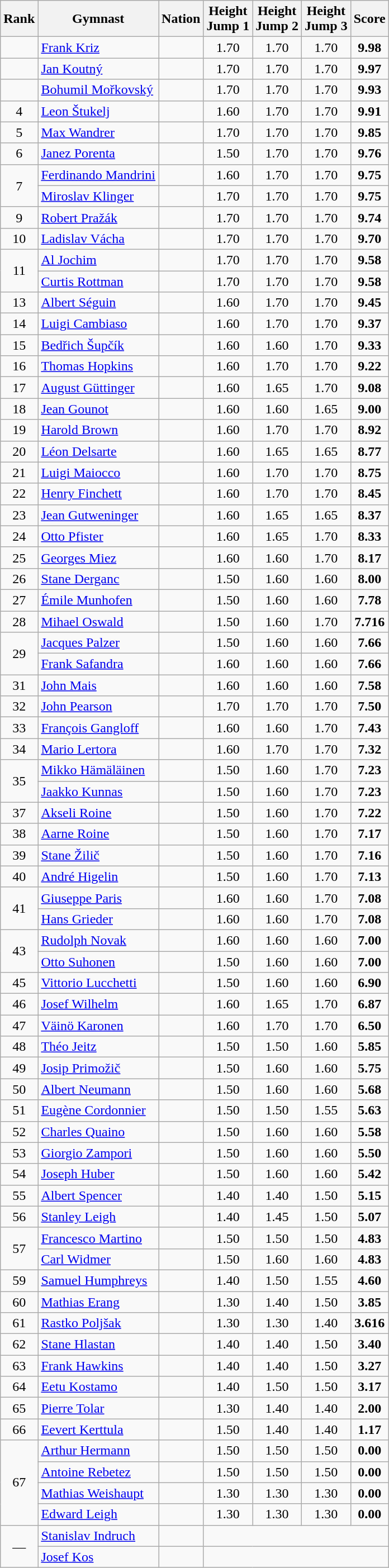<table class="wikitable sortable" style="text-align:center">
<tr>
<th>Rank</th>
<th>Gymnast</th>
<th>Nation</th>
<th>Height<br>Jump 1</th>
<th>Height<br>Jump 2</th>
<th>Height<br>Jump 3</th>
<th>Score</th>
</tr>
<tr>
<td></td>
<td align=left><a href='#'>Frank Kriz</a></td>
<td align=left></td>
<td>1.70</td>
<td>1.70</td>
<td>1.70</td>
<td><strong>9.98</strong></td>
</tr>
<tr>
<td></td>
<td align=left><a href='#'>Jan Koutný</a></td>
<td align=left></td>
<td>1.70</td>
<td>1.70</td>
<td>1.70</td>
<td><strong>9.97</strong></td>
</tr>
<tr>
<td></td>
<td align=left><a href='#'>Bohumil Mořkovský</a></td>
<td align=left></td>
<td>1.70</td>
<td>1.70</td>
<td>1.70</td>
<td><strong>9.93</strong></td>
</tr>
<tr>
<td>4</td>
<td align=left><a href='#'>Leon Štukelj</a></td>
<td align=left></td>
<td>1.60</td>
<td>1.70</td>
<td>1.70</td>
<td><strong>9.91</strong></td>
</tr>
<tr>
<td>5</td>
<td align=left><a href='#'>Max Wandrer</a></td>
<td align=left></td>
<td>1.70</td>
<td>1.70</td>
<td>1.70</td>
<td><strong>9.85</strong></td>
</tr>
<tr>
<td>6</td>
<td align=left><a href='#'>Janez Porenta</a></td>
<td align=left></td>
<td>1.50</td>
<td>1.70</td>
<td>1.70</td>
<td><strong>9.76</strong></td>
</tr>
<tr>
<td rowspan=2>7</td>
<td align=left><a href='#'>Ferdinando Mandrini</a></td>
<td align=left></td>
<td>1.60</td>
<td>1.70</td>
<td>1.70</td>
<td><strong>9.75</strong></td>
</tr>
<tr>
<td align=left><a href='#'>Miroslav Klinger</a></td>
<td align=left></td>
<td>1.70</td>
<td>1.70</td>
<td>1.70</td>
<td><strong>9.75</strong></td>
</tr>
<tr>
<td>9</td>
<td align=left><a href='#'>Robert Pražák</a></td>
<td align=left></td>
<td>1.70</td>
<td>1.70</td>
<td>1.70</td>
<td><strong>9.74</strong></td>
</tr>
<tr>
<td>10</td>
<td align=left><a href='#'>Ladislav Vácha</a></td>
<td align=left></td>
<td>1.70</td>
<td>1.70</td>
<td>1.70</td>
<td><strong>9.70</strong></td>
</tr>
<tr>
<td rowspan=2>11</td>
<td align=left><a href='#'>Al Jochim</a></td>
<td align=left></td>
<td>1.70</td>
<td>1.70</td>
<td>1.70</td>
<td><strong>9.58</strong></td>
</tr>
<tr>
<td align=left><a href='#'>Curtis Rottman</a></td>
<td align=left></td>
<td>1.70</td>
<td>1.70</td>
<td>1.70</td>
<td><strong>9.58</strong></td>
</tr>
<tr>
<td>13</td>
<td align=left><a href='#'>Albert Séguin</a></td>
<td align=left></td>
<td>1.60</td>
<td>1.70</td>
<td>1.70</td>
<td><strong>9.45</strong></td>
</tr>
<tr>
<td>14</td>
<td align=left><a href='#'>Luigi Cambiaso</a></td>
<td align=left></td>
<td>1.60</td>
<td>1.70</td>
<td>1.70</td>
<td><strong>9.37</strong></td>
</tr>
<tr>
<td>15</td>
<td align=left><a href='#'>Bedřich Šupčík</a></td>
<td align=left></td>
<td>1.60</td>
<td>1.60</td>
<td>1.70</td>
<td><strong>9.33</strong></td>
</tr>
<tr>
<td>16</td>
<td align=left><a href='#'>Thomas Hopkins</a></td>
<td align=left></td>
<td>1.60</td>
<td>1.70</td>
<td>1.70</td>
<td><strong>9.22</strong></td>
</tr>
<tr>
<td>17</td>
<td align=left><a href='#'>August Güttinger</a></td>
<td align=left></td>
<td>1.60</td>
<td>1.65</td>
<td>1.70</td>
<td><strong>9.08</strong></td>
</tr>
<tr>
<td>18</td>
<td align=left><a href='#'>Jean Gounot</a></td>
<td align=left></td>
<td>1.60</td>
<td>1.60</td>
<td>1.65</td>
<td><strong>9.00</strong></td>
</tr>
<tr>
<td>19</td>
<td align=left><a href='#'>Harold Brown</a></td>
<td align=left></td>
<td>1.60</td>
<td>1.70</td>
<td>1.70</td>
<td><strong>8.92 </strong></td>
</tr>
<tr>
<td>20</td>
<td align=left><a href='#'>Léon Delsarte</a></td>
<td align=left></td>
<td>1.60</td>
<td>1.65</td>
<td>1.65</td>
<td><strong>8.77</strong></td>
</tr>
<tr>
<td>21</td>
<td align=left><a href='#'>Luigi Maiocco</a></td>
<td align=left></td>
<td>1.60</td>
<td>1.70</td>
<td>1.70</td>
<td><strong>8.75</strong></td>
</tr>
<tr>
<td>22</td>
<td align=left><a href='#'>Henry Finchett</a></td>
<td align=left></td>
<td>1.60</td>
<td>1.70</td>
<td>1.70</td>
<td><strong>8.45</strong></td>
</tr>
<tr>
<td>23</td>
<td align=left><a href='#'>Jean Gutweninger</a></td>
<td align=left></td>
<td>1.60</td>
<td>1.65</td>
<td>1.65</td>
<td><strong>8.37</strong></td>
</tr>
<tr>
<td>24</td>
<td align=left><a href='#'>Otto Pfister</a></td>
<td align=left></td>
<td>1.60</td>
<td>1.65</td>
<td>1.70</td>
<td><strong>8.33</strong></td>
</tr>
<tr>
<td>25</td>
<td align=left><a href='#'>Georges Miez</a></td>
<td align=left></td>
<td>1.60</td>
<td>1.60</td>
<td>1.70</td>
<td><strong>8.17</strong></td>
</tr>
<tr>
<td>26</td>
<td align=left><a href='#'>Stane Derganc</a></td>
<td align=left></td>
<td>1.50</td>
<td>1.60</td>
<td>1.60</td>
<td><strong>8.00</strong></td>
</tr>
<tr>
<td>27</td>
<td align=left><a href='#'>Émile Munhofen</a></td>
<td align=left></td>
<td>1.50</td>
<td>1.60</td>
<td>1.60</td>
<td><strong>7.78</strong></td>
</tr>
<tr>
<td>28</td>
<td align=left><a href='#'>Mihael Oswald</a></td>
<td align=left></td>
<td>1.50</td>
<td>1.60</td>
<td>1.70</td>
<td><strong>7.716</strong></td>
</tr>
<tr>
<td rowspan=2>29</td>
<td align=left><a href='#'>Jacques Palzer</a></td>
<td align=left></td>
<td>1.50</td>
<td>1.60</td>
<td>1.60</td>
<td><strong>7.66</strong></td>
</tr>
<tr>
<td align=left><a href='#'>Frank Safandra</a></td>
<td align=left></td>
<td>1.60</td>
<td>1.60</td>
<td>1.60</td>
<td><strong>7.66</strong></td>
</tr>
<tr>
<td>31</td>
<td align=left><a href='#'>John Mais</a></td>
<td align=left></td>
<td>1.60</td>
<td>1.60</td>
<td>1.60</td>
<td><strong>7.58</strong></td>
</tr>
<tr>
<td>32</td>
<td align=left><a href='#'>John Pearson</a></td>
<td align=left></td>
<td>1.70</td>
<td>1.70</td>
<td>1.70</td>
<td><strong>7.50</strong></td>
</tr>
<tr>
<td>33</td>
<td align=left><a href='#'>François Gangloff</a></td>
<td align=left></td>
<td>1.60</td>
<td>1.60</td>
<td>1.70</td>
<td><strong>7.43</strong></td>
</tr>
<tr>
<td>34</td>
<td align=left><a href='#'>Mario Lertora</a></td>
<td align=left></td>
<td>1.60</td>
<td>1.70</td>
<td>1.70</td>
<td><strong>7.32</strong></td>
</tr>
<tr>
<td rowspan=2>35</td>
<td align=left><a href='#'>Mikko Hämäläinen</a></td>
<td align=left></td>
<td>1.50</td>
<td>1.60</td>
<td>1.70</td>
<td><strong>7.23</strong></td>
</tr>
<tr>
<td align=left><a href='#'>Jaakko Kunnas</a></td>
<td align=left></td>
<td>1.50</td>
<td>1.60</td>
<td>1.70</td>
<td><strong>7.23</strong></td>
</tr>
<tr>
<td>37</td>
<td align=left><a href='#'>Akseli Roine</a></td>
<td align=left></td>
<td>1.50</td>
<td>1.60</td>
<td>1.70</td>
<td><strong>7.22</strong></td>
</tr>
<tr>
<td>38</td>
<td align=left><a href='#'>Aarne Roine</a></td>
<td align=left></td>
<td>1.50</td>
<td>1.60</td>
<td>1.70</td>
<td><strong>7.17</strong></td>
</tr>
<tr>
<td>39</td>
<td align=left><a href='#'>Stane Žilič</a></td>
<td align=left></td>
<td>1.50</td>
<td>1.60</td>
<td>1.70</td>
<td><strong>7.16</strong></td>
</tr>
<tr>
<td>40</td>
<td align=left><a href='#'>André Higelin</a></td>
<td align=left></td>
<td>1.50</td>
<td>1.60</td>
<td>1.70</td>
<td><strong>7.13</strong></td>
</tr>
<tr>
<td rowspan=2>41</td>
<td align=left><a href='#'>Giuseppe Paris</a></td>
<td align=left></td>
<td>1.60</td>
<td>1.60</td>
<td>1.70</td>
<td><strong>7.08</strong></td>
</tr>
<tr>
<td align=left><a href='#'>Hans Grieder</a></td>
<td align=left></td>
<td>1.60</td>
<td>1.60</td>
<td>1.70</td>
<td><strong>7.08</strong></td>
</tr>
<tr>
<td rowspan=2>43</td>
<td align=left><a href='#'>Rudolph Novak</a></td>
<td align=left></td>
<td>1.60</td>
<td>1.60</td>
<td>1.60</td>
<td><strong>7.00</strong></td>
</tr>
<tr>
<td align=left><a href='#'>Otto Suhonen</a></td>
<td align=left></td>
<td>1.50</td>
<td>1.60</td>
<td>1.60</td>
<td><strong>7.00</strong></td>
</tr>
<tr>
<td>45</td>
<td align=left><a href='#'>Vittorio Lucchetti</a></td>
<td align=left></td>
<td>1.50</td>
<td>1.60</td>
<td>1.60</td>
<td><strong>6.90</strong></td>
</tr>
<tr>
<td>46</td>
<td align=left><a href='#'>Josef Wilhelm</a></td>
<td align=left></td>
<td>1.60</td>
<td>1.65</td>
<td>1.70</td>
<td><strong>6.87</strong></td>
</tr>
<tr>
<td>47</td>
<td align=left><a href='#'>Väinö Karonen</a></td>
<td align=left></td>
<td>1.60</td>
<td>1.70</td>
<td>1.70</td>
<td><strong>6.50</strong></td>
</tr>
<tr>
<td>48</td>
<td align=left><a href='#'>Théo Jeitz</a></td>
<td align=left></td>
<td>1.50</td>
<td>1.50</td>
<td>1.60</td>
<td><strong>5.85</strong></td>
</tr>
<tr>
<td>49</td>
<td align=left><a href='#'>Josip Primožič</a></td>
<td align=left></td>
<td>1.50</td>
<td>1.60</td>
<td>1.60</td>
<td><strong>5.75</strong></td>
</tr>
<tr>
<td>50</td>
<td align=left><a href='#'>Albert Neumann</a></td>
<td align=left></td>
<td>1.50</td>
<td>1.60</td>
<td>1.60</td>
<td><strong>5.68</strong></td>
</tr>
<tr>
<td>51</td>
<td align=left><a href='#'>Eugène Cordonnier</a></td>
<td align=left></td>
<td>1.50</td>
<td>1.50</td>
<td>1.55</td>
<td><strong>5.63</strong></td>
</tr>
<tr>
<td>52</td>
<td align=left><a href='#'>Charles Quaino</a></td>
<td align=left></td>
<td>1.50</td>
<td>1.60</td>
<td>1.60</td>
<td><strong>5.58</strong></td>
</tr>
<tr>
<td>53</td>
<td align=left><a href='#'>Giorgio Zampori</a></td>
<td align=left></td>
<td>1.50</td>
<td>1.60</td>
<td>1.60</td>
<td><strong>5.50</strong></td>
</tr>
<tr>
<td>54</td>
<td align=left><a href='#'>Joseph Huber</a></td>
<td align=left></td>
<td>1.50</td>
<td>1.60</td>
<td>1.60</td>
<td><strong>5.42</strong></td>
</tr>
<tr>
<td>55</td>
<td align=left><a href='#'>Albert Spencer</a></td>
<td align=left></td>
<td>1.40</td>
<td>1.40</td>
<td>1.50</td>
<td><strong>5.15</strong></td>
</tr>
<tr>
<td>56</td>
<td align=left><a href='#'>Stanley Leigh</a></td>
<td align=left></td>
<td>1.40</td>
<td>1.45</td>
<td>1.50</td>
<td><strong>5.07</strong></td>
</tr>
<tr>
<td rowspan=2>57</td>
<td align=left><a href='#'>Francesco Martino</a></td>
<td align=left></td>
<td>1.50</td>
<td>1.50</td>
<td>1.50</td>
<td><strong>4.83</strong></td>
</tr>
<tr>
<td align=left><a href='#'>Carl Widmer</a></td>
<td align=left></td>
<td>1.50</td>
<td>1.60</td>
<td>1.60</td>
<td><strong>4.83</strong></td>
</tr>
<tr>
<td>59</td>
<td align=left><a href='#'>Samuel Humphreys</a></td>
<td align=left></td>
<td>1.40</td>
<td>1.50</td>
<td>1.55</td>
<td><strong>4.60</strong></td>
</tr>
<tr>
<td>60</td>
<td align=left><a href='#'>Mathias Erang</a></td>
<td align=left></td>
<td>1.30</td>
<td>1.40</td>
<td>1.50</td>
<td><strong>3.85</strong></td>
</tr>
<tr>
<td>61</td>
<td align=left><a href='#'>Rastko Poljšak</a></td>
<td align=left></td>
<td>1.30</td>
<td>1.30</td>
<td>1.40</td>
<td><strong>3.616</strong></td>
</tr>
<tr>
<td>62</td>
<td align=left><a href='#'>Stane Hlastan</a></td>
<td align=left></td>
<td>1.40</td>
<td>1.40</td>
<td>1.50</td>
<td><strong>3.40</strong></td>
</tr>
<tr>
<td>63</td>
<td align=left><a href='#'>Frank Hawkins</a></td>
<td align=left></td>
<td>1.40</td>
<td>1.40</td>
<td>1.50</td>
<td><strong>3.27</strong></td>
</tr>
<tr>
<td>64</td>
<td align=left><a href='#'>Eetu Kostamo</a></td>
<td align=left></td>
<td>1.40</td>
<td>1.50</td>
<td>1.50</td>
<td><strong>3.17</strong></td>
</tr>
<tr>
<td>65</td>
<td align=left><a href='#'>Pierre Tolar</a></td>
<td align=left></td>
<td>1.30</td>
<td>1.40</td>
<td>1.40</td>
<td><strong>2.00</strong></td>
</tr>
<tr>
<td>66</td>
<td align=left><a href='#'>Eevert Kerttula</a></td>
<td align=left></td>
<td>1.50</td>
<td>1.40</td>
<td>1.40</td>
<td><strong>1.17</strong></td>
</tr>
<tr>
<td rowspan=4>67</td>
<td align=left><a href='#'>Arthur Hermann</a></td>
<td align=left></td>
<td>1.50</td>
<td>1.50</td>
<td>1.50</td>
<td><strong>0.00</strong></td>
</tr>
<tr>
<td align=left><a href='#'>Antoine Rebetez</a></td>
<td align=left></td>
<td>1.50</td>
<td>1.50</td>
<td>1.50</td>
<td><strong>0.00</strong></td>
</tr>
<tr>
<td align=left><a href='#'>Mathias Weishaupt</a></td>
<td align=left></td>
<td>1.30</td>
<td>1.30</td>
<td>1.30</td>
<td><strong>0.00</strong></td>
</tr>
<tr>
<td align=left><a href='#'>Edward Leigh</a></td>
<td align=left></td>
<td>1.30</td>
<td>1.30</td>
<td>1.30</td>
<td><strong>0.00</strong></td>
</tr>
<tr>
<td rowspan=2 data-sort-value=71>—</td>
<td align=left><a href='#'>Stanislav Indruch</a></td>
<td align=left></td>
<td colspan=4 data-sort-value=0.00></td>
</tr>
<tr>
<td align=left><a href='#'>Josef Kos</a></td>
<td align=left></td>
<td colspan=4 data-sort-value=0.00></td>
</tr>
</table>
